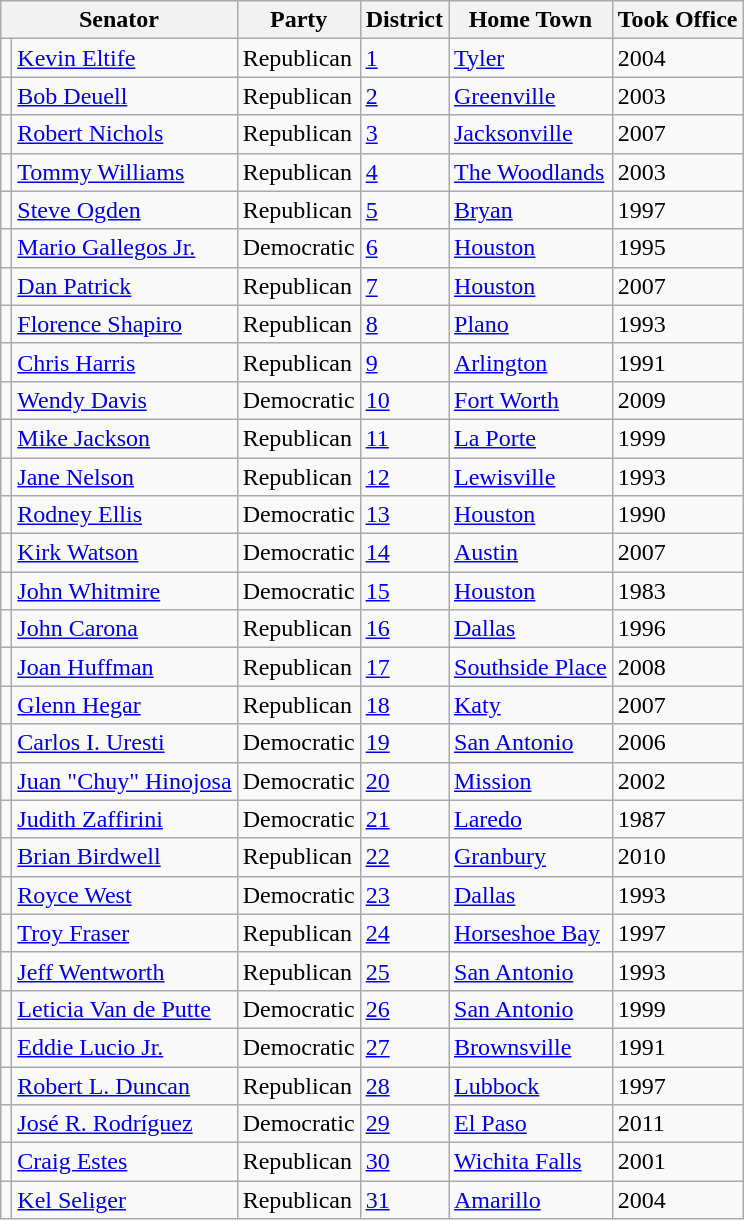<table class=wikitable>
<tr>
<th colspan=2>Senator</th>
<th>Party</th>
<th>District</th>
<th>Home Town</th>
<th>Took Office</th>
</tr>
<tr>
<td></td>
<td><a href='#'>Kevin Eltife</a></td>
<td>Republican</td>
<td><a href='#'>1</a></td>
<td><a href='#'>Tyler</a></td>
<td>2004</td>
</tr>
<tr>
<td></td>
<td><a href='#'>Bob Deuell</a></td>
<td>Republican</td>
<td><a href='#'>2</a></td>
<td><a href='#'>Greenville</a></td>
<td>2003</td>
</tr>
<tr>
<td></td>
<td><a href='#'>Robert Nichols</a></td>
<td>Republican</td>
<td><a href='#'>3</a></td>
<td><a href='#'>Jacksonville</a></td>
<td>2007</td>
</tr>
<tr>
<td></td>
<td><a href='#'>Tommy Williams</a></td>
<td>Republican</td>
<td><a href='#'>4</a></td>
<td><a href='#'>The Woodlands</a></td>
<td>2003</td>
</tr>
<tr>
<td></td>
<td><a href='#'>Steve Ogden</a></td>
<td>Republican</td>
<td><a href='#'>5</a></td>
<td><a href='#'>Bryan</a></td>
<td>1997</td>
</tr>
<tr>
<td></td>
<td><a href='#'>Mario Gallegos Jr.</a></td>
<td>Democratic</td>
<td><a href='#'>6</a></td>
<td><a href='#'>Houston</a></td>
<td>1995</td>
</tr>
<tr>
<td></td>
<td><a href='#'>Dan Patrick</a></td>
<td>Republican</td>
<td><a href='#'>7</a></td>
<td><a href='#'>Houston</a></td>
<td>2007</td>
</tr>
<tr>
<td></td>
<td><a href='#'>Florence Shapiro</a></td>
<td>Republican</td>
<td><a href='#'>8</a></td>
<td><a href='#'>Plano</a></td>
<td>1993</td>
</tr>
<tr>
<td></td>
<td><a href='#'>Chris Harris</a></td>
<td>Republican</td>
<td><a href='#'>9</a></td>
<td><a href='#'>Arlington</a></td>
<td>1991</td>
</tr>
<tr>
<td></td>
<td><a href='#'>Wendy Davis</a></td>
<td>Democratic</td>
<td><a href='#'>10</a></td>
<td><a href='#'>Fort Worth</a></td>
<td>2009</td>
</tr>
<tr>
<td></td>
<td><a href='#'>Mike Jackson</a></td>
<td>Republican</td>
<td><a href='#'>11</a></td>
<td><a href='#'>La Porte</a></td>
<td>1999</td>
</tr>
<tr>
<td></td>
<td><a href='#'>Jane Nelson</a></td>
<td>Republican</td>
<td><a href='#'>12</a></td>
<td><a href='#'>Lewisville</a></td>
<td>1993</td>
</tr>
<tr>
<td></td>
<td><a href='#'>Rodney Ellis</a></td>
<td>Democratic</td>
<td><a href='#'>13</a></td>
<td><a href='#'>Houston</a></td>
<td>1990</td>
</tr>
<tr>
<td></td>
<td><a href='#'>Kirk Watson</a></td>
<td>Democratic</td>
<td><a href='#'>14</a></td>
<td><a href='#'>Austin</a></td>
<td>2007</td>
</tr>
<tr>
<td></td>
<td><a href='#'>John Whitmire</a></td>
<td>Democratic</td>
<td><a href='#'>15</a></td>
<td><a href='#'>Houston</a></td>
<td>1983</td>
</tr>
<tr>
<td></td>
<td><a href='#'>John Carona</a></td>
<td>Republican</td>
<td><a href='#'>16</a></td>
<td><a href='#'>Dallas</a></td>
<td>1996</td>
</tr>
<tr>
<td></td>
<td><a href='#'>Joan Huffman</a></td>
<td>Republican</td>
<td><a href='#'>17</a></td>
<td><a href='#'>Southside Place</a></td>
<td>2008</td>
</tr>
<tr>
<td></td>
<td><a href='#'>Glenn Hegar</a></td>
<td>Republican</td>
<td><a href='#'>18</a></td>
<td><a href='#'>Katy</a></td>
<td>2007</td>
</tr>
<tr>
<td></td>
<td><a href='#'>Carlos I. Uresti</a></td>
<td>Democratic</td>
<td><a href='#'>19</a></td>
<td><a href='#'>San Antonio</a></td>
<td>2006</td>
</tr>
<tr>
<td></td>
<td><a href='#'>Juan "Chuy" Hinojosa</a></td>
<td>Democratic</td>
<td><a href='#'>20</a></td>
<td><a href='#'>Mission</a></td>
<td>2002</td>
</tr>
<tr>
<td></td>
<td><a href='#'>Judith Zaffirini</a></td>
<td>Democratic</td>
<td><a href='#'>21</a></td>
<td><a href='#'>Laredo</a></td>
<td>1987</td>
</tr>
<tr>
<td></td>
<td><a href='#'>Brian Birdwell</a></td>
<td>Republican</td>
<td><a href='#'>22</a></td>
<td><a href='#'>Granbury</a></td>
<td>2010</td>
</tr>
<tr>
<td></td>
<td><a href='#'>Royce West</a></td>
<td>Democratic</td>
<td><a href='#'>23</a></td>
<td><a href='#'>Dallas</a></td>
<td>1993</td>
</tr>
<tr>
<td></td>
<td><a href='#'>Troy Fraser</a></td>
<td>Republican</td>
<td><a href='#'>24</a></td>
<td><a href='#'>Horseshoe Bay</a></td>
<td>1997</td>
</tr>
<tr>
<td></td>
<td><a href='#'>Jeff Wentworth</a></td>
<td>Republican</td>
<td><a href='#'>25</a></td>
<td><a href='#'>San Antonio</a></td>
<td>1993</td>
</tr>
<tr>
<td></td>
<td><a href='#'>Leticia Van de Putte</a></td>
<td>Democratic</td>
<td><a href='#'>26</a></td>
<td><a href='#'>San Antonio</a></td>
<td>1999</td>
</tr>
<tr>
<td></td>
<td><a href='#'>Eddie Lucio Jr.</a></td>
<td>Democratic</td>
<td><a href='#'>27</a></td>
<td><a href='#'>Brownsville</a></td>
<td>1991</td>
</tr>
<tr>
<td></td>
<td><a href='#'>Robert L. Duncan</a></td>
<td>Republican</td>
<td><a href='#'>28</a></td>
<td><a href='#'>Lubbock</a></td>
<td>1997</td>
</tr>
<tr>
<td></td>
<td><a href='#'>José R. Rodríguez</a></td>
<td>Democratic</td>
<td><a href='#'>29</a></td>
<td><a href='#'>El Paso</a></td>
<td>2011</td>
</tr>
<tr>
<td></td>
<td><a href='#'>Craig Estes</a></td>
<td>Republican</td>
<td><a href='#'>30</a></td>
<td><a href='#'>Wichita Falls</a></td>
<td>2001</td>
</tr>
<tr>
<td></td>
<td><a href='#'>Kel Seliger</a></td>
<td>Republican</td>
<td><a href='#'>31</a></td>
<td><a href='#'>Amarillo</a></td>
<td>2004</td>
</tr>
</table>
